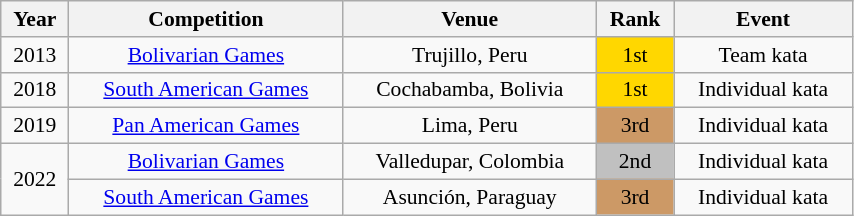<table class="wikitable sortable" width=45% style="font-size:90%; text-align:center;">
<tr>
<th>Year</th>
<th>Competition</th>
<th>Venue</th>
<th>Rank</th>
<th>Event</th>
</tr>
<tr>
<td>2013</td>
<td><a href='#'>Bolivarian Games</a></td>
<td>Trujillo, Peru</td>
<td bgcolor="gold">1st</td>
<td>Team kata</td>
</tr>
<tr>
<td>2018</td>
<td><a href='#'>South American Games</a></td>
<td>Cochabamba, Bolivia</td>
<td bgcolor="gold">1st</td>
<td>Individual kata</td>
</tr>
<tr>
<td>2019</td>
<td><a href='#'>Pan American Games</a></td>
<td>Lima, Peru</td>
<td bgcolor="cc9966">3rd</td>
<td>Individual kata</td>
</tr>
<tr>
<td rowspan=2>2022</td>
<td><a href='#'>Bolivarian Games</a></td>
<td>Valledupar, Colombia</td>
<td bgcolor="silver">2nd</td>
<td>Individual kata</td>
</tr>
<tr>
<td><a href='#'>South American Games</a></td>
<td>Asunción, Paraguay</td>
<td bgcolor="cc9966">3rd</td>
<td>Individual kata</td>
</tr>
</table>
